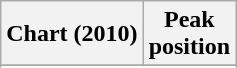<table class="wikitable sortable plainrowheaders">
<tr>
<th align="center">Chart (2010)</th>
<th align="center">Peak<br>position</th>
</tr>
<tr>
</tr>
<tr>
</tr>
<tr>
</tr>
</table>
